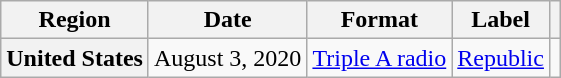<table class="wikitable plainrowheaders">
<tr>
<th scope="col">Region</th>
<th scope="col">Date</th>
<th scope="col">Format</th>
<th scope="col">Label</th>
<th scope="col"></th>
</tr>
<tr>
<th scope="row">United States</th>
<td>August 3, 2020</td>
<td><a href='#'>Triple A radio</a></td>
<td><a href='#'>Republic</a></td>
<td align="center"></td>
</tr>
</table>
